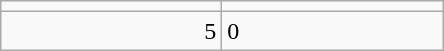<table class="wikitable">
<tr>
<td align=center width=140></td>
<td align=center width=140></td>
</tr>
<tr>
<td align=right>5</td>
<td>0</td>
</tr>
</table>
